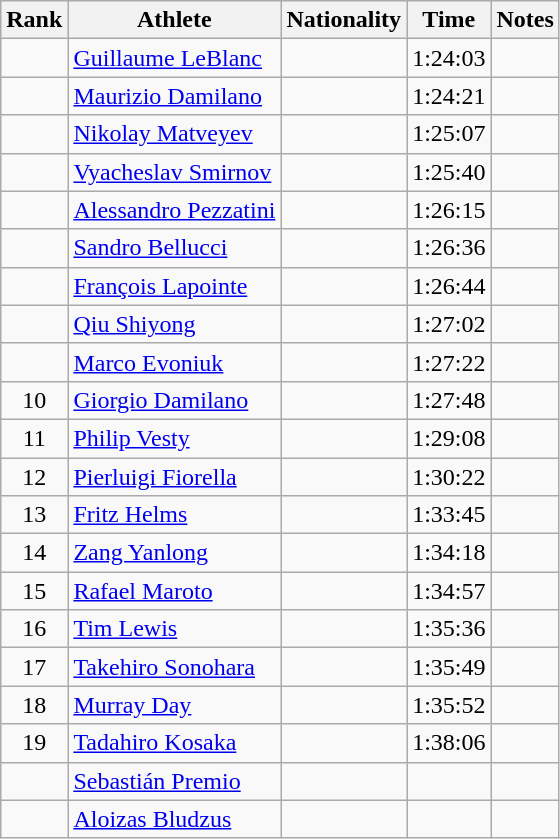<table class="wikitable sortable" style="text-align:center">
<tr>
<th>Rank</th>
<th>Athlete</th>
<th>Nationality</th>
<th>Time</th>
<th>Notes</th>
</tr>
<tr>
<td></td>
<td align=left><a href='#'>Guillaume LeBlanc</a></td>
<td align=left></td>
<td>1:24:03</td>
<td></td>
</tr>
<tr>
<td></td>
<td align=left><a href='#'>Maurizio Damilano</a></td>
<td align=left></td>
<td>1:24:21</td>
<td></td>
</tr>
<tr>
<td></td>
<td align=left><a href='#'>Nikolay Matveyev</a></td>
<td align=left></td>
<td>1:25:07</td>
<td></td>
</tr>
<tr>
<td></td>
<td align=left><a href='#'>Vyacheslav Smirnov</a></td>
<td align=left></td>
<td>1:25:40</td>
<td></td>
</tr>
<tr>
<td></td>
<td align=left><a href='#'>Alessandro Pezzatini</a></td>
<td align=left></td>
<td>1:26:15</td>
<td></td>
</tr>
<tr>
<td></td>
<td align=left><a href='#'>Sandro Bellucci</a></td>
<td align=left></td>
<td>1:26:36</td>
<td></td>
</tr>
<tr>
<td></td>
<td align=left><a href='#'>François Lapointe</a></td>
<td align=left></td>
<td>1:26:44</td>
<td></td>
</tr>
<tr>
<td></td>
<td align=left><a href='#'>Qiu Shiyong</a></td>
<td align=left></td>
<td>1:27:02</td>
<td></td>
</tr>
<tr>
<td></td>
<td align=left><a href='#'>Marco Evoniuk</a></td>
<td align=left></td>
<td>1:27:22</td>
<td></td>
</tr>
<tr>
<td>10</td>
<td align=left><a href='#'>Giorgio Damilano</a></td>
<td align=left></td>
<td>1:27:48</td>
<td></td>
</tr>
<tr>
<td>11</td>
<td align=left><a href='#'>Philip Vesty</a></td>
<td align=left></td>
<td>1:29:08</td>
<td></td>
</tr>
<tr>
<td>12</td>
<td align=left><a href='#'>Pierluigi Fiorella</a></td>
<td align=left></td>
<td>1:30:22</td>
<td></td>
</tr>
<tr>
<td>13</td>
<td align=left><a href='#'>Fritz Helms</a></td>
<td align=left></td>
<td>1:33:45</td>
<td></td>
</tr>
<tr>
<td>14</td>
<td align=left><a href='#'>Zang Yanlong</a></td>
<td align=left></td>
<td>1:34:18</td>
<td></td>
</tr>
<tr>
<td>15</td>
<td align=left><a href='#'>Rafael Maroto</a></td>
<td align=left></td>
<td>1:34:57</td>
<td></td>
</tr>
<tr>
<td>16</td>
<td align=left><a href='#'>Tim Lewis</a></td>
<td align=left></td>
<td>1:35:36</td>
<td></td>
</tr>
<tr>
<td>17</td>
<td align=left><a href='#'>Takehiro Sonohara</a></td>
<td align=left></td>
<td>1:35:49</td>
<td></td>
</tr>
<tr>
<td>18</td>
<td align=left><a href='#'>Murray Day</a></td>
<td align=left></td>
<td>1:35:52</td>
<td></td>
</tr>
<tr>
<td>19</td>
<td align=left><a href='#'>Tadahiro Kosaka</a></td>
<td align=left></td>
<td>1:38:06</td>
<td></td>
</tr>
<tr>
<td></td>
<td align=left><a href='#'>Sebastián Premio</a></td>
<td align=left></td>
<td></td>
<td></td>
</tr>
<tr>
<td></td>
<td align=left><a href='#'>Aloizas Bludzus</a></td>
<td align=left></td>
<td></td>
<td></td>
</tr>
</table>
